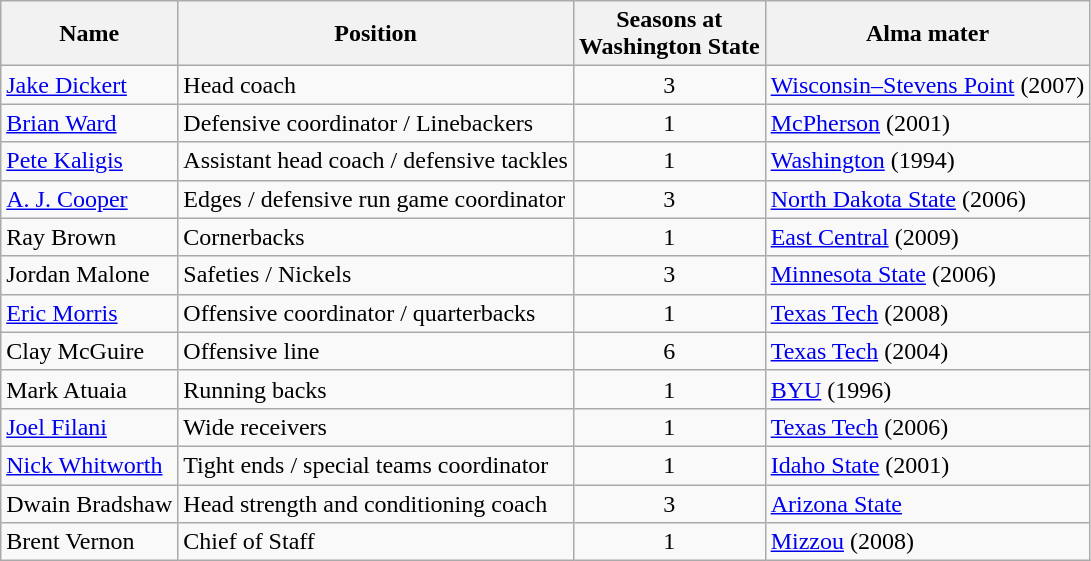<table class="wikitable">
<tr>
<th>Name</th>
<th>Position</th>
<th>Seasons at <br> Washington State</th>
<th>Alma mater</th>
</tr>
<tr>
<td><a href='#'>Jake Dickert</a></td>
<td>Head coach</td>
<td align=center>3</td>
<td><a href='#'>Wisconsin–Stevens Point</a> (2007)</td>
</tr>
<tr>
<td><a href='#'>Brian Ward</a></td>
<td>Defensive coordinator / Linebackers</td>
<td align=center>1</td>
<td><a href='#'>McPherson</a> (2001)</td>
</tr>
<tr>
<td><a href='#'>Pete Kaligis</a></td>
<td>Assistant head coach / defensive tackles</td>
<td align=center>1</td>
<td><a href='#'>Washington</a> (1994)</td>
</tr>
<tr>
<td><a href='#'>A. J. Cooper</a></td>
<td>Edges / defensive run game coordinator</td>
<td align=center>3</td>
<td><a href='#'>North Dakota State</a> (2006)</td>
</tr>
<tr>
<td>Ray Brown</td>
<td>Cornerbacks</td>
<td align=center>1</td>
<td><a href='#'>East Central</a> (2009)</td>
</tr>
<tr>
<td>Jordan Malone</td>
<td>Safeties / Nickels</td>
<td align=center>3</td>
<td><a href='#'>Minnesota State</a> (2006)</td>
</tr>
<tr>
<td><a href='#'>Eric Morris</a></td>
<td>Offensive coordinator / quarterbacks</td>
<td align=center>1</td>
<td><a href='#'>Texas Tech</a> (2008)</td>
</tr>
<tr>
<td>Clay McGuire</td>
<td>Offensive line</td>
<td align=center>6</td>
<td><a href='#'>Texas Tech</a> (2004)</td>
</tr>
<tr>
<td>Mark Atuaia</td>
<td>Running backs</td>
<td align=center>1</td>
<td><a href='#'>BYU</a> (1996)</td>
</tr>
<tr>
<td><a href='#'>Joel Filani</a></td>
<td>Wide receivers</td>
<td align=center>1</td>
<td><a href='#'>Texas Tech</a> (2006)</td>
</tr>
<tr>
<td><a href='#'>Nick Whitworth</a></td>
<td>Tight ends / special teams coordinator</td>
<td align=center>1</td>
<td><a href='#'>Idaho State</a> (2001)</td>
</tr>
<tr>
<td>Dwain Bradshaw</td>
<td>Head strength and conditioning coach</td>
<td align=center>3</td>
<td><a href='#'>Arizona State</a></td>
</tr>
<tr>
<td>Brent Vernon</td>
<td>Chief of Staff</td>
<td align=center>1</td>
<td><a href='#'>Mizzou</a> (2008)</td>
</tr>
</table>
